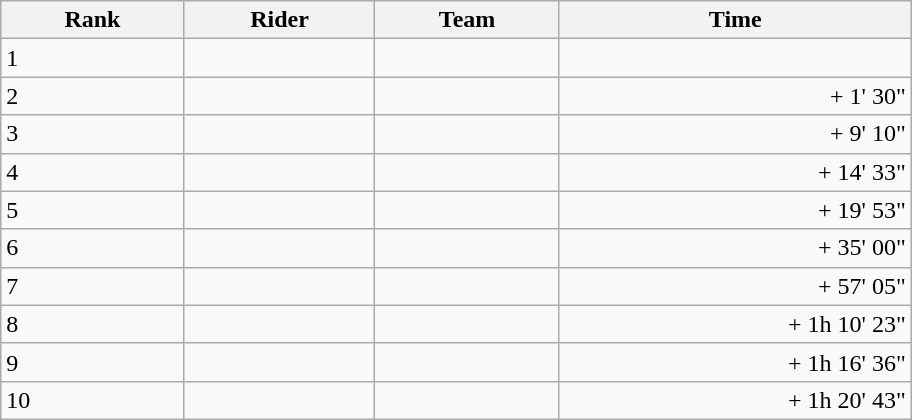<table class="wikitable plainrowheaders" style="width:38em;margin-bottom:0;">
<tr>
<th>Rank</th>
<th>Rider</th>
<th>Team</th>
<th>Time</th>
</tr>
<tr>
<td>1</td>
<td> </td>
<td></td>
<td align="right"></td>
</tr>
<tr>
<td>2</td>
<td></td>
<td></td>
<td align="right">+ 1' 30"</td>
</tr>
<tr>
<td>3</td>
<td></td>
<td></td>
<td align="right">+ 9' 10"</td>
</tr>
<tr>
<td>4</td>
<td></td>
<td></td>
<td align="right">+ 14' 33"</td>
</tr>
<tr>
<td>5</td>
<td> </td>
<td></td>
<td align="right">+ 19' 53"</td>
</tr>
<tr>
<td>6</td>
<td></td>
<td></td>
<td align="right">+ 35' 00"</td>
</tr>
<tr>
<td>7</td>
<td></td>
<td></td>
<td align="right">+ 57' 05"</td>
</tr>
<tr>
<td>8</td>
<td></td>
<td></td>
<td style="text-align:right;">+ 1h 10' 23"</td>
</tr>
<tr>
<td>9</td>
<td></td>
<td></td>
<td style="text-align:right;">+ 1h 16' 36"</td>
</tr>
<tr>
<td>10</td>
<td></td>
<td></td>
<td style="text-align:right;">+ 1h 20' 43"</td>
</tr>
</table>
